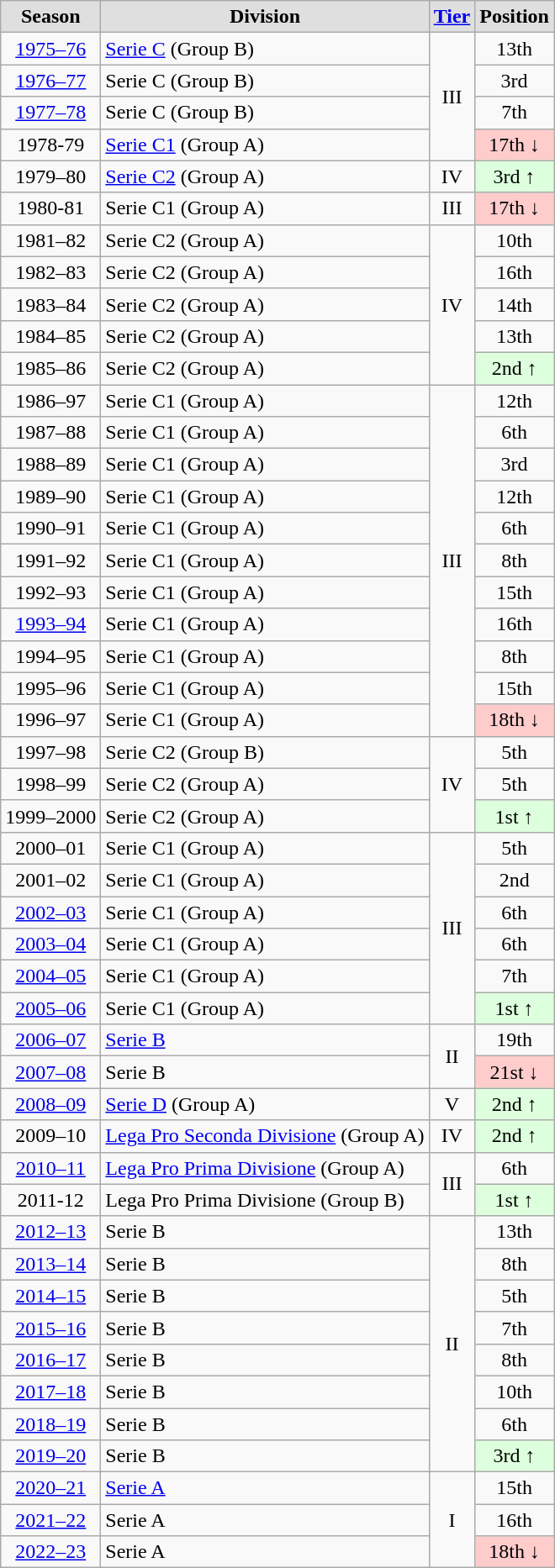<table class="wikitable">
<tr style="text-align:center; background:#dfdfdf;">
<td><strong>Season</strong></td>
<td><strong>Division</strong></td>
<td><strong><a href='#'>Tier</a></strong></td>
<td><strong>Position</strong></td>
</tr>
<tr style="text-align:center;">
<td><a href='#'>1975–76</a></td>
<td style="text-align:left;"><a href='#'>Serie C</a> (Group B)</td>
<td rowspan=4>III</td>
<td>13th</td>
</tr>
<tr style="text-align:center;">
<td><a href='#'>1976–77</a></td>
<td style="text-align:left;">Serie C (Group B)</td>
<td>3rd</td>
</tr>
<tr style="text-align:center;">
<td><a href='#'>1977–78</a></td>
<td style="text-align:left;">Serie C (Group B)</td>
<td>7th</td>
</tr>
<tr style="text-align:center;">
<td 1978–79 Serie C1>1978-79</td>
<td style="text-align:left;"><a href='#'>Serie C1</a> (Group A)</td>
<td style="background:#ffcccc">17th ↓</td>
</tr>
<tr style="text-align:center;">
<td 1979–80 Serie C2>1979–80</td>
<td style="text-align:left;"><a href='#'>Serie C2</a> (Group A)</td>
<td rowspan=1>IV</td>
<td style="background:#ddffdd">3rd ↑</td>
</tr>
<tr style="text-align:center;">
<td 1980–81 Serie C1>1980-81</td>
<td style="text-align:left;">Serie C1 (Group A)</td>
<td rowspan=1>III</td>
<td style="background:#ffcccc">17th ↓</td>
</tr>
<tr style="text-align:center;">
<td 1981-82 Serie C2>1981–82</td>
<td style="text-align:left;">Serie C2 (Group A)</td>
<td rowspan=5>IV</td>
<td>10th</td>
</tr>
<tr style="text-align:center;">
<td 1982-83 Serie C2>1982–83</td>
<td style="text-align:left;">Serie C2 (Group A)</td>
<td>16th</td>
</tr>
<tr style="text-align:center;">
<td 1983-84 Serie C2>1983–84</td>
<td style="text-align:left;">Serie C2 (Group A)</td>
<td>14th</td>
</tr>
<tr style="text-align:center;">
<td 1984-85 Serie C2>1984–85</td>
<td style="text-align:left;">Serie C2 (Group A)</td>
<td>13th</td>
</tr>
<tr style="text-align:center;">
<td 1985–86 Serie C2>1985–86</td>
<td style="text-align:left;">Serie C2 (Group A)</td>
<td style="background:#ddffdd">2nd ↑</td>
</tr>
<tr style="text-align:center;">
<td 1986-87 Serie C1>1986–97</td>
<td style="text-align:left;">Serie C1 (Group A)</td>
<td rowspan=11>III</td>
<td>12th</td>
</tr>
<tr style="text-align:center;">
<td 1987-88 Serie C1>1987–88</td>
<td style="text-align:left;">Serie C1 (Group A)</td>
<td>6th</td>
</tr>
<tr style="text-align:center;">
<td 1988-89 Serie C1>1988–89</td>
<td style="text-align:left;">Serie C1 (Group A)</td>
<td>3rd</td>
</tr>
<tr style="text-align:center;">
<td 1989-90 Serie C1>1989–90</td>
<td style="text-align:left;">Serie C1 (Group A)</td>
<td>12th</td>
</tr>
<tr style="text-align:center;">
<td 1990-91 Serie C1>1990–91</td>
<td style="text-align:left;">Serie C1 (Group A)</td>
<td>6th</td>
</tr>
<tr style="text-align:center;">
<td 1991-92 Serie C1>1991–92</td>
<td style="text-align:left;">Serie C1 (Group A)</td>
<td>8th</td>
</tr>
<tr style="text-align:center;">
<td 1992–93 Serie C1>1992–93</td>
<td style="text-align:left;">Serie C1 (Group A)</td>
<td>15th</td>
</tr>
<tr style="text-align:center;">
<td><a href='#'>1993–94</a></td>
<td style="text-align:left;">Serie C1 (Group A)</td>
<td>16th</td>
</tr>
<tr style="text-align:center;">
<td 1994–95 Serie C1>1994–95</td>
<td style="text-align:left;">Serie C1 (Group A)</td>
<td>8th</td>
</tr>
<tr style="text-align:center;">
<td 1995–96 Serie C1>1995–96</td>
<td style="text-align:left;">Serie C1 (Group A)</td>
<td>15th</td>
</tr>
<tr style="text-align:center;">
<td 1996–97 Serie C1>1996–97</td>
<td style="text-align:left;">Serie C1 (Group A)</td>
<td style="background:#ffcccc">18th ↓</td>
</tr>
<tr style="text-align:center;">
<td 1997–98 Serie C2>1997–98</td>
<td style="text-align:left;">Serie C2 (Group B)</td>
<td rowspan=3>IV</td>
<td>5th</td>
</tr>
<tr style="text-align:center;">
<td 1998–99 Serie C2>1998–99</td>
<td style="text-align:left;">Serie C2 (Group A)</td>
<td>5th</td>
</tr>
<tr style="text-align:center;">
<td 1999–00 Serie C2>1999–2000</td>
<td style="text-align:left;">Serie C2 (Group A)</td>
<td style="background:#ddffdd">1st ↑</td>
</tr>
<tr style="text-align:center;">
<td 2000–01 Serie C1>2000–01</td>
<td style="text-align:left;">Serie C1 (Group A)</td>
<td rowspan=6>III</td>
<td>5th</td>
</tr>
<tr style="text-align:center;">
<td 2001–02 Serie C1>2001–02</td>
<td style="text-align:left;">Serie C1 (Group A)</td>
<td>2nd</td>
</tr>
<tr style="text-align:center;">
<td><a href='#'>2002–03</a></td>
<td style="text-align:left;">Serie C1 (Group A)</td>
<td>6th</td>
</tr>
<tr style="text-align:center;">
<td><a href='#'>2003–04</a></td>
<td style="text-align:left;">Serie C1 (Group A)</td>
<td>6th</td>
</tr>
<tr style="text-align:center;">
<td><a href='#'>2004–05</a></td>
<td style="text-align:left;">Serie C1 (Group A)</td>
<td>7th</td>
</tr>
<tr style="text-align:center;">
<td><a href='#'>2005–06</a></td>
<td style="text-align:left;">Serie C1 (Group A)</td>
<td style="background:#ddffdd">1st ↑</td>
</tr>
<tr style="text-align:center;">
<td><a href='#'>2006–07</a></td>
<td style="text-align:left;"><a href='#'>Serie B</a></td>
<td rowspan=2>II</td>
<td>19th</td>
</tr>
<tr style="text-align:center;">
<td><a href='#'>2007–08</a></td>
<td style="text-align:left;">Serie B</td>
<td style="background:#ffcccc">21st ↓</td>
</tr>
<tr style="text-align:center;">
<td><a href='#'>2008–09</a></td>
<td style="text-align:left;"><a href='#'>Serie D</a> (Group A)</td>
<td rowspan=1>V</td>
<td style="background:#ddffdd">2nd ↑</td>
</tr>
<tr style="text-align:center;">
<td 2009–10 Lega Pro Seconda Divsione>2009–10</td>
<td style="text-align:left;"><a href='#'>Lega Pro Seconda Divisione</a> (Group A)</td>
<td rowspan=1>IV</td>
<td style="background:#ddffdd">2nd ↑</td>
</tr>
<tr style="text-align:center;">
<td><a href='#'>2010–11</a></td>
<td style="text-align:left;"><a href='#'>Lega Pro Prima Divisione</a> (Group A)</td>
<td rowspan=2>III</td>
<td>6th</td>
</tr>
<tr style="text-align:center;">
<td 2011–12 Lego Pro Prima Divisione>2011-12</td>
<td style="text-align:left;">Lega Pro Prima Divisione (Group B)</td>
<td style="background:#ddffdd">1st ↑</td>
</tr>
<tr style="text-align:center;">
<td><a href='#'>2012–13</a></td>
<td style="text-align:left;">Serie B</td>
<td rowspan=8>II</td>
<td>13th</td>
</tr>
<tr style="text-align:center;">
<td><a href='#'>2013–14</a></td>
<td style="text-align:left;">Serie B</td>
<td>8th</td>
</tr>
<tr style="text-align:center;">
<td><a href='#'>2014–15</a></td>
<td style="text-align:left;">Serie B</td>
<td>5th</td>
</tr>
<tr style="text-align:center;">
<td><a href='#'>2015–16</a></td>
<td style="text-align:left;">Serie B</td>
<td>7th</td>
</tr>
<tr style="text-align:center;">
<td><a href='#'>2016–17</a></td>
<td style="text-align:left;">Serie B</td>
<td>8th</td>
</tr>
<tr style="text-align:center;">
<td><a href='#'>2017–18</a></td>
<td style="text-align:left;">Serie B</td>
<td>10th</td>
</tr>
<tr style="text-align:center;">
<td><a href='#'>2018–19</a></td>
<td style="text-align:left;">Serie B</td>
<td>6th</td>
</tr>
<tr style="text-align:center;">
<td><a href='#'>2019–20</a></td>
<td style="text-align:left;">Serie B</td>
<td style="background:#ddffdd">3rd ↑</td>
</tr>
<tr style="text-align:center;">
<td><a href='#'>2020–21</a></td>
<td style="text-align:left;"><a href='#'>Serie A</a></td>
<td rowspan=3>I</td>
<td>15th</td>
</tr>
<tr style="text-align:center;">
<td><a href='#'>2021–22</a></td>
<td style="text-align:left;">Serie A</td>
<td>16th</td>
</tr>
<tr style="text-align:center;">
<td><a href='#'>2022–23</a></td>
<td style="text-align:left;">Serie A</td>
<td style="background:#ffcccc">18th ↓</td>
</tr>
</table>
